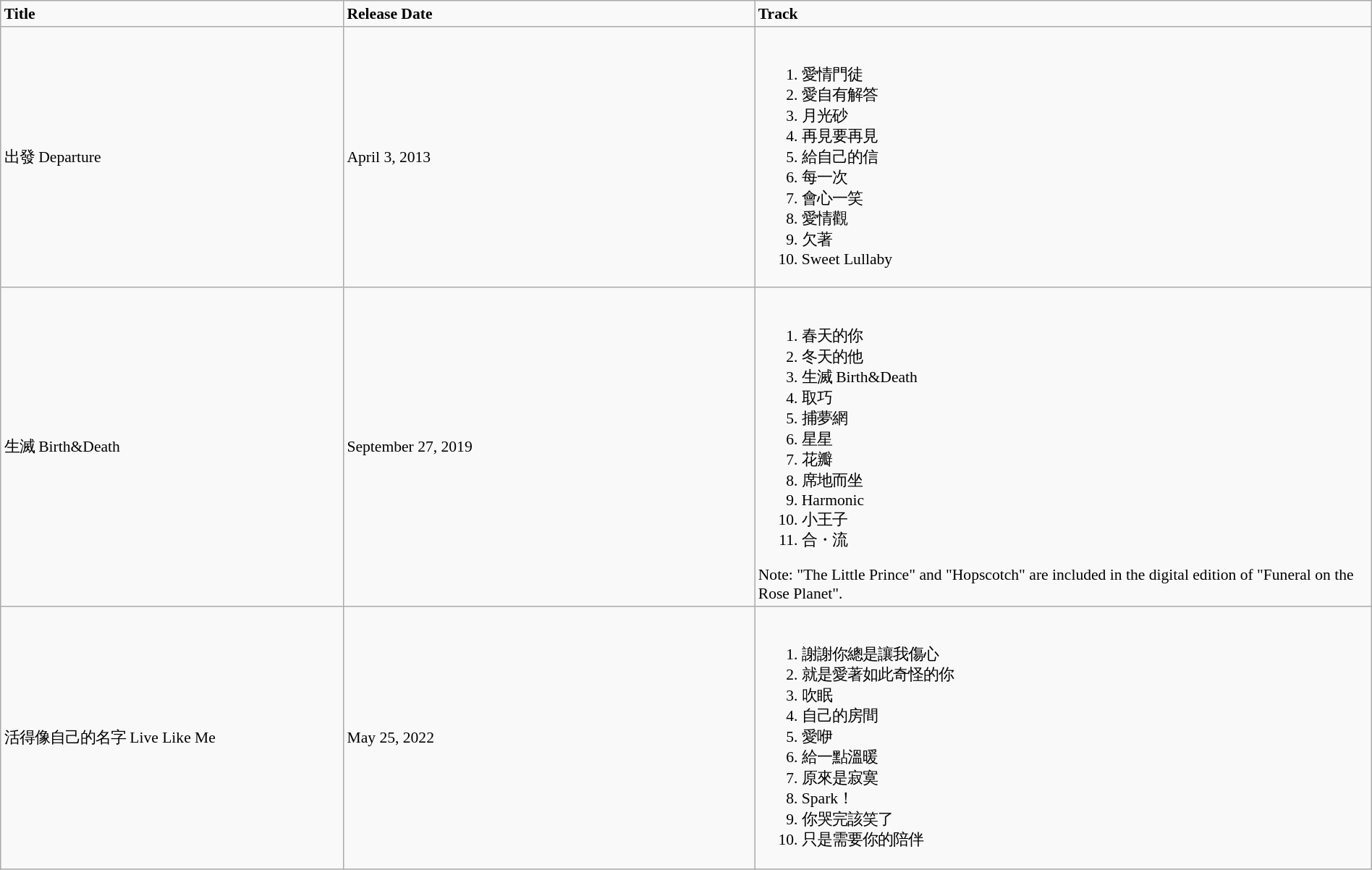<table class="wikitable" width="100%" style="font-size:90%">
<tr>
<td style="width:25%"><strong>Title</strong></td>
<td style="width:30%"><strong>Release Date</strong></td>
<td style="width:100%"><strong>Track</strong></td>
</tr>
<tr>
<td>出發 Departure</td>
<td>April 3, 2013</td>
<td><br><ol><li>愛情門徒</li><li>愛自有解答</li><li>月光砂</li><li>再見要再見</li><li>給自己的信</li><li>每一次</li><li>會心一笑</li><li>愛情觀</li><li>欠著</li><li>Sweet Lullaby</li></ol></td>
</tr>
<tr>
<td>生滅 Birth&Death</td>
<td>September 27, 2019</td>
<td><br><ol><li>春天的你</li><li>冬天的他</li><li>生滅 Birth&Death</li><li>取巧</li><li>捕夢網</li><li>星星</li><li>花瓣</li><li>席地而坐</li><li>Harmonic</li><li>小王子</li><li>合・流</li></ol>Note: "The Little Prince" and "Hopscotch" are included in the digital edition of "Funeral on the Rose Planet".</td>
</tr>
<tr>
<td>活得像自己的名字 Live Like Me</td>
<td>May 25, 2022</td>
<td><br><ol><li>謝謝你總是讓我傷心</li><li>就是愛著如此奇怪的你</li><li>吹眠</li><li>自己的房間</li><li>愛咿</li><li>給一點溫暖</li><li>原來是寂寞</li><li>Spark！</li><li>你哭完該笑了</li><li>只是需要你的陪伴</li></ol></td>
</tr>
</table>
